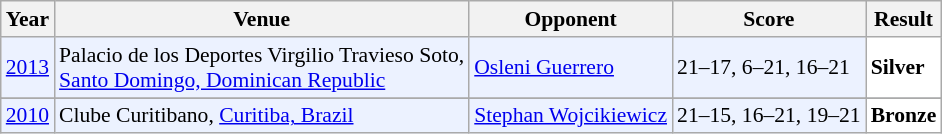<table class="sortable wikitable" style="font-size: 90%;">
<tr>
<th>Year</th>
<th>Venue</th>
<th>Opponent</th>
<th>Score</th>
<th>Result</th>
</tr>
<tr style="background:#ECF2FF">
<td align="center"><a href='#'>2013</a></td>
<td align="left">Palacio de los Deportes Virgilio Travieso Soto,<br><a href='#'>Santo Domingo, Dominican Republic</a></td>
<td align="left"> <a href='#'>Osleni Guerrero</a></td>
<td align="left">21–17, 6–21, 16–21</td>
<td style="text-align:left; background:white"> <strong>Silver</strong></td>
</tr>
<tr>
</tr>
<tr style="background:#ECF2FF">
<td align="center"><a href='#'>2010</a></td>
<td align="left">Clube Curitibano, <a href='#'>Curitiba, Brazil</a></td>
<td align="left"> <a href='#'>Stephan Wojcikiewicz</a></td>
<td align="left">21–15, 16–21, 19–21</td>
<td style="text-align:left; background:white"> <strong>Bronze</strong></td>
</tr>
</table>
